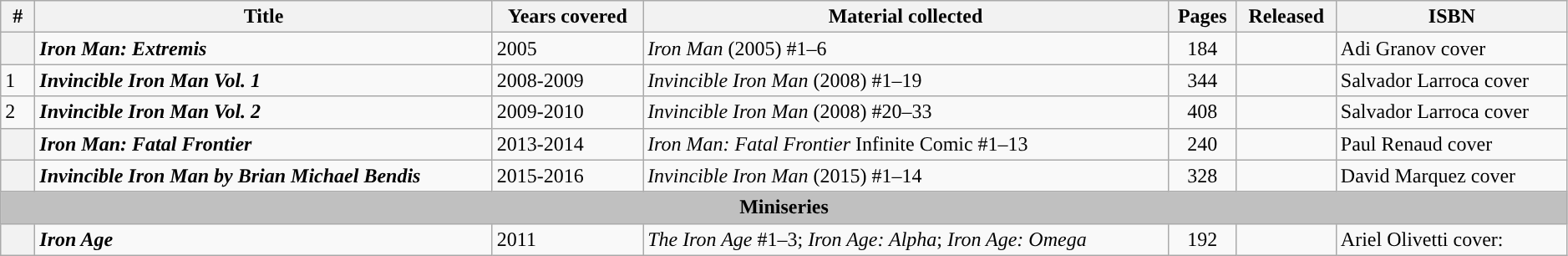<table class="wikitable sortable" width=99%>
<tr>
<th class="unsortable" width=20px>#</th>
<th>Title</th>
<th>Years covered</th>
<th class="unsortable">Material collected</th>
<th>Pages</th>
<th>Released</th>
<th class="unsortable">ISBN</th>
</tr>
<tr>
<th style="background-color: light grey;"></th>
<td><strong><em>Iron Man: Extremis</em></strong></td>
<td>2005</td>
<td><em>Iron Man</em> (2005) #1–6</td>
<td style="text-align: center;">184</td>
<td></td>
<td>Adi Granov cover </td>
</tr>
<tr>
<td>1</td>
<td><strong><em>Invincible Iron Man Vol. 1</em></strong></td>
<td>2008-2009</td>
<td><em>Invincible Iron Man</em> (2008) #1–19</td>
<td style="text-align: center;">344</td>
<td></td>
<td>Salvador Larroca cover </td>
</tr>
<tr>
<td>2</td>
<td><strong><em>Invincible Iron Man Vol. 2</em></strong></td>
<td>2009-2010</td>
<td><em>Invincible Iron Man</em> (2008) #20–33</td>
<td style="text-align: center;">408</td>
<td></td>
<td>Salvador Larroca cover </td>
</tr>
<tr>
<th style="background-color: light grey;"></th>
<td><strong><em>Iron Man: Fatal Frontier</em></strong></td>
<td>2013-2014</td>
<td><em>Iron Man: Fatal Frontier</em> Infinite Comic #1–13</td>
<td style="text-align: center;">240</td>
<td></td>
<td>Paul Renaud cover </td>
</tr>
<tr>
<th style="background-color: light grey;"></th>
<td><strong><em>Invincible Iron Man by Brian Michael Bendis</em></strong></td>
<td>2015-2016</td>
<td><em>Invincible Iron Man</em> (2015) #1–14</td>
<td style="text-align: center;">328</td>
<td></td>
<td>David Marquez cover </td>
</tr>
<tr>
<th colspan=7 style="background-color: silver;">Miniseries</th>
</tr>
<tr>
<th style="background-color: light grey;"></th>
<td><strong><em>Iron Age</em></strong></td>
<td>2011</td>
<td><em>The Iron Age</em> #1–3; <em>Iron Age: Alpha</em>; <em>Iron Age: Omega</em></td>
<td style="text-align: center;">192</td>
<td></td>
<td>Ariel Olivetti cover: </td>
</tr>
</table>
